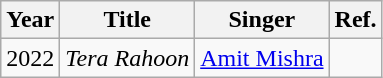<table class="wikitable">
<tr>
<th>Year</th>
<th>Title</th>
<th>Singer</th>
<th>Ref.</th>
</tr>
<tr>
<td>2022</td>
<td><em>Tera Rahoon</em></td>
<td><a href='#'>Amit Mishra</a></td>
<td></td>
</tr>
</table>
